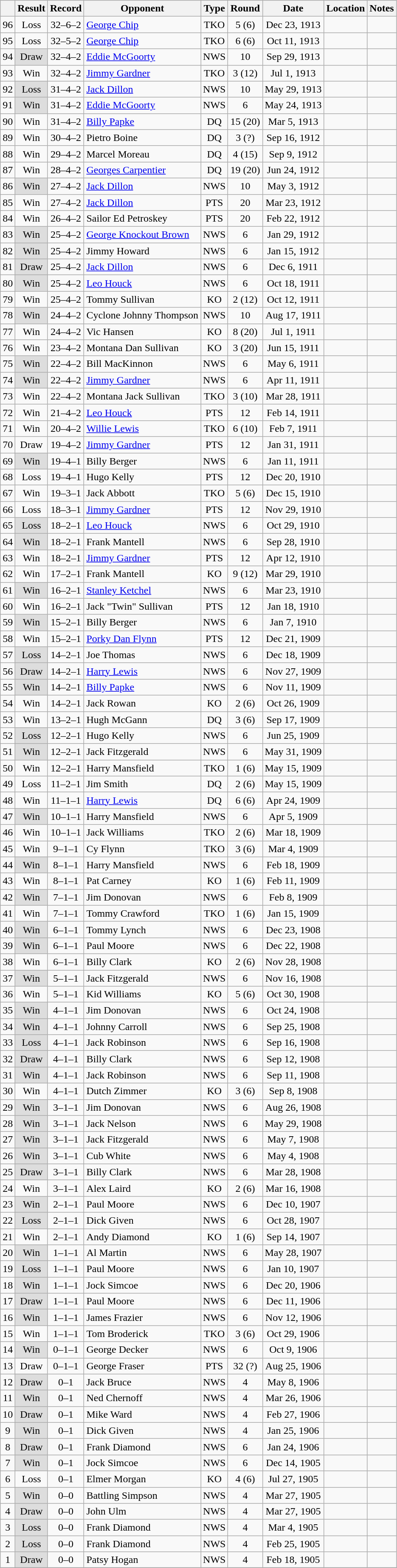<table class="wikitable mw-collapsible mw-collapsed" style="text-align:center">
<tr>
<th></th>
<th>Result</th>
<th>Record</th>
<th>Opponent</th>
<th>Type</th>
<th>Round</th>
<th>Date</th>
<th>Location</th>
<th>Notes</th>
</tr>
<tr>
<td>96</td>
<td>Loss</td>
<td>32–6–2 </td>
<td align=left><a href='#'>George Chip</a></td>
<td>TKO</td>
<td>5 (6)</td>
<td>Dec 23, 1913</td>
<td style="text-align:left;"></td>
<td></td>
</tr>
<tr>
<td>95</td>
<td>Loss</td>
<td>32–5–2 </td>
<td align=left><a href='#'>George Chip</a></td>
<td>TKO</td>
<td>6 (6)</td>
<td>Oct 11, 1913</td>
<td style="text-align:left;"></td>
<td style="text-align:left;"></td>
</tr>
<tr>
<td>94</td>
<td style="background:#DDD">Draw</td>
<td>32–4–2 </td>
<td align=left><a href='#'>Eddie McGoorty</a></td>
<td>NWS</td>
<td>10</td>
<td>Sep 29, 1913</td>
<td style="text-align:left;"></td>
<td></td>
</tr>
<tr>
<td>93</td>
<td>Win</td>
<td>32–4–2 </td>
<td align=left><a href='#'>Jimmy Gardner</a></td>
<td>TKO</td>
<td>3 (12)</td>
<td>Jul 1, 1913</td>
<td style="text-align:left;"></td>
<td></td>
</tr>
<tr>
<td>92</td>
<td style="background:#DDD">Loss</td>
<td>31–4–2 </td>
<td align=left><a href='#'>Jack Dillon</a></td>
<td>NWS</td>
<td>10</td>
<td>May 29, 1913</td>
<td style="text-align:left;"></td>
<td></td>
</tr>
<tr>
<td>91</td>
<td style="background:#DDD">Win</td>
<td>31–4–2 </td>
<td align=left><a href='#'>Eddie McGoorty</a></td>
<td>NWS</td>
<td>6</td>
<td>May 24, 1913</td>
<td style="text-align:left;"></td>
<td></td>
</tr>
<tr>
<td>90</td>
<td>Win</td>
<td>31–4–2 </td>
<td align=left><a href='#'>Billy Papke</a></td>
<td>DQ</td>
<td>15 (20)</td>
<td>Mar 5, 1913</td>
<td style="text-align:left;"></td>
<td style="text-align:left;"></td>
</tr>
<tr>
<td>89</td>
<td>Win</td>
<td>30–4–2 </td>
<td align=left>Pietro Boine</td>
<td>DQ</td>
<td>3 (?)</td>
<td>Sep 16, 1912</td>
<td style="text-align:left;"></td>
<td></td>
</tr>
<tr>
<td>88</td>
<td>Win</td>
<td>29–4–2 </td>
<td align=left>Marcel Moreau</td>
<td>DQ</td>
<td>4 (15)</td>
<td>Sep 9, 1912</td>
<td style="text-align:left;"></td>
<td style="text-align:left;"></td>
</tr>
<tr>
<td>87</td>
<td>Win</td>
<td>28–4–2 </td>
<td align=left><a href='#'>Georges Carpentier</a></td>
<td>DQ</td>
<td>19 (20)</td>
<td>Jun 24, 1912</td>
<td style="text-align:left;"></td>
<td style="text-align:left;"></td>
</tr>
<tr>
<td>86</td>
<td style="background:#DDD">Win</td>
<td>27–4–2 </td>
<td align=left><a href='#'>Jack Dillon</a></td>
<td>NWS</td>
<td>10</td>
<td>May 3, 1912</td>
<td style="text-align:left;"></td>
<td></td>
</tr>
<tr>
<td>85</td>
<td>Win</td>
<td>27–4–2 </td>
<td align=left><a href='#'>Jack Dillon</a></td>
<td>PTS</td>
<td>20</td>
<td>Mar 23, 1912</td>
<td style="text-align:left;"></td>
<td style="text-align:left;"></td>
</tr>
<tr>
<td>84</td>
<td>Win</td>
<td>26–4–2 </td>
<td align=left>Sailor Ed Petroskey</td>
<td>PTS</td>
<td>20</td>
<td>Feb 22, 1912</td>
<td style="text-align:left;"></td>
<td style="text-align:left;"></td>
</tr>
<tr>
<td>83</td>
<td style="background:#DDD">Win</td>
<td>25–4–2 </td>
<td align=left><a href='#'>George Knockout Brown</a></td>
<td>NWS</td>
<td>6</td>
<td>Jan 29, 1912</td>
<td style="text-align:left;"></td>
<td></td>
</tr>
<tr>
<td>82</td>
<td style="background:#DDD">Win</td>
<td>25–4–2 </td>
<td align=left>Jimmy Howard</td>
<td>NWS</td>
<td>6</td>
<td>Jan 15, 1912</td>
<td style="text-align:left;"></td>
<td></td>
</tr>
<tr>
<td>81</td>
<td style="background:#DDD">Draw</td>
<td>25–4–2 </td>
<td align=left><a href='#'>Jack Dillon</a></td>
<td>NWS</td>
<td>6</td>
<td>Dec 6, 1911</td>
<td style="text-align:left;"></td>
<td></td>
</tr>
<tr>
<td>80</td>
<td style="background:#DDD">Win</td>
<td>25–4–2 </td>
<td align=left><a href='#'>Leo Houck</a></td>
<td>NWS</td>
<td>6</td>
<td>Oct 18, 1911</td>
<td style="text-align:left;"></td>
<td></td>
</tr>
<tr>
<td>79</td>
<td>Win</td>
<td>25–4–2 </td>
<td align=left>Tommy Sullivan</td>
<td>KO</td>
<td>2 (12)</td>
<td>Oct 12, 1911</td>
<td style="text-align:left;"></td>
<td></td>
</tr>
<tr>
<td>78</td>
<td style="background:#DDD">Win</td>
<td>24–4–2 </td>
<td align=left>Cyclone Johnny Thompson</td>
<td>NWS</td>
<td>10</td>
<td>Aug 17, 1911</td>
<td style="text-align:left;"></td>
<td style="text-align:left;"></td>
</tr>
<tr>
<td>77</td>
<td>Win</td>
<td>24–4–2 </td>
<td align=left>Vic Hansen</td>
<td>KO</td>
<td>8 (20)</td>
<td>Jul 1, 1911</td>
<td style="text-align:left;"></td>
<td></td>
</tr>
<tr>
<td>76</td>
<td>Win</td>
<td>23–4–2 </td>
<td align=left>Montana Dan Sullivan</td>
<td>KO</td>
<td>3 (20)</td>
<td>Jun 15, 1911</td>
<td style="text-align:left;"></td>
<td></td>
</tr>
<tr>
<td>75</td>
<td style="background:#DDD">Win</td>
<td>22–4–2 </td>
<td align=left>Bill MacKinnon</td>
<td>NWS</td>
<td>6</td>
<td>May 6, 1911</td>
<td style="text-align:left;"></td>
<td></td>
</tr>
<tr>
<td>74</td>
<td style="background:#DDD">Win</td>
<td>22–4–2 </td>
<td align=left><a href='#'>Jimmy Gardner</a></td>
<td>NWS</td>
<td>6</td>
<td>Apr 11, 1911</td>
<td style="text-align:left;"></td>
<td></td>
</tr>
<tr>
<td>73</td>
<td>Win</td>
<td>22–4–2 </td>
<td align=left>Montana Jack Sullivan</td>
<td>TKO</td>
<td>3 (10)</td>
<td>Mar 28, 1911</td>
<td style="text-align:left;"></td>
<td></td>
</tr>
<tr>
<td>72</td>
<td>Win</td>
<td>21–4–2 </td>
<td align=left><a href='#'>Leo Houck</a></td>
<td>PTS</td>
<td>12</td>
<td>Feb 14, 1911</td>
<td style="text-align:left;"></td>
<td></td>
</tr>
<tr>
<td>71</td>
<td>Win</td>
<td>20–4–2 </td>
<td align=left><a href='#'>Willie Lewis</a></td>
<td>TKO</td>
<td>6 (10)</td>
<td>Feb 7, 1911</td>
<td style="text-align:left;"></td>
<td></td>
</tr>
<tr>
<td>70</td>
<td>Draw</td>
<td>19–4–2 </td>
<td align=left><a href='#'>Jimmy Gardner</a></td>
<td>PTS</td>
<td>12</td>
<td>Jan 31, 1911</td>
<td style="text-align:left;"></td>
<td></td>
</tr>
<tr>
<td>69</td>
<td style="background:#DDD">Win</td>
<td>19–4–1 </td>
<td align=left>Billy Berger</td>
<td>NWS</td>
<td>6</td>
<td>Jan 11, 1911</td>
<td style="text-align:left;"></td>
<td></td>
</tr>
<tr>
<td>68</td>
<td>Loss</td>
<td>19–4–1 </td>
<td align=left>Hugo Kelly</td>
<td>PTS</td>
<td>12</td>
<td>Dec 20, 1910</td>
<td style="text-align:left;"></td>
<td></td>
</tr>
<tr>
<td>67</td>
<td>Win</td>
<td>19–3–1 </td>
<td align=left>Jack Abbott</td>
<td>TKO</td>
<td>5 (6)</td>
<td>Dec 15, 1910</td>
<td style="text-align:left;"></td>
<td></td>
</tr>
<tr>
<td>66</td>
<td>Loss</td>
<td>18–3–1 </td>
<td align=left><a href='#'>Jimmy Gardner</a></td>
<td>PTS</td>
<td>12</td>
<td>Nov 29, 1910</td>
<td style="text-align:left;"></td>
<td></td>
</tr>
<tr>
<td>65</td>
<td style="background:#DDD">Loss</td>
<td>18–2–1 </td>
<td align=left><a href='#'>Leo Houck</a></td>
<td>NWS</td>
<td>6</td>
<td>Oct 29, 1910</td>
<td style="text-align:left;"></td>
<td></td>
</tr>
<tr>
<td>64</td>
<td style="background:#DDD">Win</td>
<td>18–2–1 </td>
<td align=left>Frank Mantell</td>
<td>NWS</td>
<td>6</td>
<td>Sep 28, 1910</td>
<td style="text-align:left;"></td>
<td></td>
</tr>
<tr>
<td>63</td>
<td>Win</td>
<td>18–2–1 </td>
<td align=left><a href='#'>Jimmy Gardner</a></td>
<td>PTS</td>
<td>12</td>
<td>Apr 12, 1910</td>
<td style="text-align:left;"></td>
<td></td>
</tr>
<tr>
<td>62</td>
<td>Win</td>
<td>17–2–1 </td>
<td align=left>Frank Mantell</td>
<td>KO</td>
<td>9 (12)</td>
<td>Mar 29, 1910</td>
<td style="text-align:left;"></td>
<td></td>
</tr>
<tr>
<td>61</td>
<td style="background:#DDD">Win</td>
<td>16–2–1 </td>
<td align=left><a href='#'>Stanley Ketchel</a></td>
<td>NWS</td>
<td>6</td>
<td>Mar 23, 1910</td>
<td style="text-align:left;"></td>
<td></td>
</tr>
<tr>
<td>60</td>
<td>Win</td>
<td>16–2–1 </td>
<td align=left>Jack "Twin" Sullivan</td>
<td>PTS</td>
<td>12</td>
<td>Jan 18, 1910</td>
<td style="text-align:left;"></td>
<td></td>
</tr>
<tr>
<td>59</td>
<td style="background:#DDD">Win</td>
<td>15–2–1 </td>
<td align=left>Billy Berger</td>
<td>NWS</td>
<td>6</td>
<td>Jan 7, 1910</td>
<td style="text-align:left;"></td>
<td></td>
</tr>
<tr>
<td>58</td>
<td>Win</td>
<td>15–2–1 </td>
<td align=left><a href='#'>Porky Dan Flynn</a></td>
<td>PTS</td>
<td>12</td>
<td>Dec 21, 1909</td>
<td style="text-align:left;"></td>
<td></td>
</tr>
<tr>
<td>57</td>
<td style="background:#DDD">Loss</td>
<td>14–2–1 </td>
<td align=left>Joe Thomas</td>
<td>NWS</td>
<td>6</td>
<td>Dec 18, 1909</td>
<td style="text-align:left;"></td>
<td></td>
</tr>
<tr>
<td>56</td>
<td style="background:#DDD">Draw</td>
<td>14–2–1 </td>
<td align=left><a href='#'>Harry Lewis</a></td>
<td>NWS</td>
<td>6</td>
<td>Nov 27, 1909</td>
<td style="text-align:left;"></td>
<td></td>
</tr>
<tr>
<td>55</td>
<td style="background:#DDD">Win</td>
<td>14–2–1 </td>
<td align=left><a href='#'>Billy Papke</a></td>
<td>NWS</td>
<td>6</td>
<td>Nov 11, 1909</td>
<td style="text-align:left;"></td>
<td></td>
</tr>
<tr>
<td>54</td>
<td>Win</td>
<td>14–2–1 </td>
<td align=left>Jack Rowan</td>
<td>KO</td>
<td>2 (6)</td>
<td>Oct 26, 1909</td>
<td style="text-align:left;"></td>
<td></td>
</tr>
<tr>
<td>53</td>
<td>Win</td>
<td>13–2–1 </td>
<td align=left>Hugh McGann</td>
<td>DQ</td>
<td>3 (6)</td>
<td>Sep 17, 1909</td>
<td style="text-align:left;"></td>
<td style="text-align:left;"></td>
</tr>
<tr>
<td>52</td>
<td style="background:#DDD">Loss</td>
<td>12–2–1 </td>
<td align=left>Hugo Kelly</td>
<td>NWS</td>
<td>6</td>
<td>Jun 25, 1909</td>
<td style="text-align:left;"></td>
<td></td>
</tr>
<tr>
<td>51</td>
<td style="background:#DDD">Win</td>
<td>12–2–1 </td>
<td align=left>Jack Fitzgerald</td>
<td>NWS</td>
<td>6</td>
<td>May 31, 1909</td>
<td style="text-align:left;"></td>
<td></td>
</tr>
<tr>
<td>50</td>
<td>Win</td>
<td>12–2–1 </td>
<td align=left>Harry Mansfield</td>
<td>TKO</td>
<td>1 (6)</td>
<td>May 15, 1909</td>
<td style="text-align:left;"></td>
<td></td>
</tr>
<tr>
<td>49</td>
<td>Loss</td>
<td>11–2–1 </td>
<td align=left>Jim Smith</td>
<td>DQ</td>
<td>2 (6)</td>
<td>May 15, 1909</td>
<td style="text-align:left;"></td>
<td></td>
</tr>
<tr>
<td>48</td>
<td>Win</td>
<td>11–1–1 </td>
<td align=left><a href='#'>Harry Lewis</a></td>
<td>DQ</td>
<td>6 (6)</td>
<td>Apr 24, 1909</td>
<td style="text-align:left;"></td>
<td></td>
</tr>
<tr>
<td>47</td>
<td style="background:#DDD">Win</td>
<td>10–1–1 </td>
<td align=left>Harry Mansfield</td>
<td>NWS</td>
<td>6</td>
<td>Apr 5, 1909</td>
<td style="text-align:left;"></td>
<td></td>
</tr>
<tr>
<td>46</td>
<td>Win</td>
<td>10–1–1 </td>
<td align=left>Jack Williams</td>
<td>TKO</td>
<td>2 (6)</td>
<td>Mar 18, 1909</td>
<td style="text-align:left;"></td>
<td></td>
</tr>
<tr>
<td>45</td>
<td>Win</td>
<td>9–1–1 </td>
<td align=left>Cy Flynn</td>
<td>TKO</td>
<td>3 (6)</td>
<td>Mar 4, 1909</td>
<td style="text-align:left;"></td>
<td></td>
</tr>
<tr>
<td>44</td>
<td style="background:#DDD">Win</td>
<td>8–1–1 </td>
<td align=left>Harry Mansfield</td>
<td>NWS</td>
<td>6</td>
<td>Feb 18, 1909</td>
<td style="text-align:left;"></td>
<td></td>
</tr>
<tr>
<td>43</td>
<td>Win</td>
<td>8–1–1 </td>
<td align=left>Pat Carney</td>
<td>KO</td>
<td>1 (6)</td>
<td>Feb 11, 1909</td>
<td style="text-align:left;"></td>
<td></td>
</tr>
<tr>
<td>42</td>
<td style="background:#DDD">Win</td>
<td>7–1–1 </td>
<td align=left>Jim Donovan</td>
<td>NWS</td>
<td>6</td>
<td>Feb 8, 1909</td>
<td style="text-align:left;"></td>
<td></td>
</tr>
<tr>
<td>41</td>
<td>Win</td>
<td>7–1–1 </td>
<td align=left>Tommy Crawford</td>
<td>TKO</td>
<td>1 (6)</td>
<td>Jan 15, 1909</td>
<td style="text-align:left;"></td>
<td></td>
</tr>
<tr>
<td>40</td>
<td style="background:#DDD">Win</td>
<td>6–1–1 </td>
<td align=left>Tommy Lynch</td>
<td>NWS</td>
<td>6</td>
<td>Dec 23, 1908</td>
<td style="text-align:left;"></td>
<td></td>
</tr>
<tr>
<td>39</td>
<td style="background:#DDD">Win</td>
<td>6–1–1 </td>
<td align=left>Paul Moore</td>
<td>NWS</td>
<td>6</td>
<td>Dec 22, 1908</td>
<td style="text-align:left;"></td>
<td></td>
</tr>
<tr>
<td>38</td>
<td>Win</td>
<td>6–1–1 </td>
<td align=left>Billy Clark</td>
<td>KO</td>
<td>2 (6)</td>
<td>Nov 28, 1908</td>
<td style="text-align:left;"></td>
<td></td>
</tr>
<tr>
<td>37</td>
<td style="background:#DDD">Win</td>
<td>5–1–1 </td>
<td align=left>Jack Fitzgerald</td>
<td>NWS</td>
<td>6</td>
<td>Nov 16, 1908</td>
<td style="text-align:left;"></td>
<td></td>
</tr>
<tr>
<td>36</td>
<td>Win</td>
<td>5–1–1 </td>
<td align=left>Kid Williams</td>
<td>KO</td>
<td>5 (6)</td>
<td>Oct 30, 1908</td>
<td style="text-align:left;"></td>
<td></td>
</tr>
<tr>
<td>35</td>
<td style="background:#DDD">Win</td>
<td>4–1–1 </td>
<td align=left>Jim Donovan</td>
<td>NWS</td>
<td>6</td>
<td>Oct 24, 1908</td>
<td style="text-align:left;"></td>
<td></td>
</tr>
<tr>
<td>34</td>
<td style="background:#DDD">Win</td>
<td>4–1–1 </td>
<td align=left>Johnny Carroll</td>
<td>NWS</td>
<td>6</td>
<td>Sep 25, 1908</td>
<td style="text-align:left;"></td>
<td></td>
</tr>
<tr>
<td>33</td>
<td style="background:#DDD">Loss</td>
<td>4–1–1 </td>
<td align=left>Jack Robinson</td>
<td>NWS</td>
<td>6</td>
<td>Sep 16, 1908</td>
<td style="text-align:left;"></td>
<td></td>
</tr>
<tr>
<td>32</td>
<td style="background:#DDD">Draw</td>
<td>4–1–1 </td>
<td align=left>Billy Clark</td>
<td>NWS</td>
<td>6</td>
<td>Sep 12, 1908</td>
<td style="text-align:left;"></td>
<td></td>
</tr>
<tr>
<td>31</td>
<td style="background:#DDD">Win</td>
<td>4–1–1 </td>
<td align=left>Jack Robinson</td>
<td>NWS</td>
<td>6</td>
<td>Sep 11, 1908</td>
<td style="text-align:left;"></td>
<td></td>
</tr>
<tr>
<td>30</td>
<td>Win</td>
<td>4–1–1 </td>
<td align=left>Dutch Zimmer</td>
<td>KO</td>
<td>3 (6)</td>
<td>Sep 8, 1908</td>
<td style="text-align:left;"></td>
<td></td>
</tr>
<tr>
<td>29</td>
<td style="background:#DDD">Win</td>
<td>3–1–1 </td>
<td align=left>Jim Donovan</td>
<td>NWS</td>
<td>6</td>
<td>Aug 26, 1908</td>
<td style="text-align:left;"></td>
<td></td>
</tr>
<tr>
<td>28</td>
<td style="background:#DDD">Win</td>
<td>3–1–1 </td>
<td align=left>Jack Nelson</td>
<td>NWS</td>
<td>6</td>
<td>May 29, 1908</td>
<td style="text-align:left;"></td>
<td></td>
</tr>
<tr>
<td>27</td>
<td style="background:#DDD">Win</td>
<td>3–1–1 </td>
<td align=left>Jack Fitzgerald</td>
<td>NWS</td>
<td>6</td>
<td>May 7, 1908</td>
<td style="text-align:left;"></td>
<td></td>
</tr>
<tr>
<td>26</td>
<td style="background:#DDD">Win</td>
<td>3–1–1 </td>
<td align=left>Cub White</td>
<td>NWS</td>
<td>6</td>
<td>May 4, 1908</td>
<td style="text-align:left;"></td>
<td></td>
</tr>
<tr>
<td>25</td>
<td style="background:#DDD">Draw</td>
<td>3–1–1 </td>
<td align=left>Billy Clark</td>
<td>NWS</td>
<td>6</td>
<td>Mar 28, 1908</td>
<td style="text-align:left;"></td>
<td></td>
</tr>
<tr>
<td>24</td>
<td>Win</td>
<td>3–1–1 </td>
<td align=left>Alex Laird</td>
<td>KO</td>
<td>2 (6)</td>
<td>Mar 16, 1908</td>
<td style="text-align:left;"></td>
<td></td>
</tr>
<tr>
<td>23</td>
<td style="background:#DDD">Win</td>
<td>2–1–1 </td>
<td align=left>Paul Moore</td>
<td>NWS</td>
<td>6</td>
<td>Dec 10, 1907</td>
<td style="text-align:left;"></td>
<td></td>
</tr>
<tr>
<td>22</td>
<td style="background:#DDD">Loss</td>
<td>2–1–1 </td>
<td align=left>Dick Given</td>
<td>NWS</td>
<td>6</td>
<td>Oct 28, 1907</td>
<td style="text-align:left;"></td>
<td></td>
</tr>
<tr>
<td>21</td>
<td>Win</td>
<td>2–1–1 </td>
<td align=left>Andy Diamond</td>
<td>KO</td>
<td>1 (6)</td>
<td>Sep 14, 1907</td>
<td style="text-align:left;"></td>
<td></td>
</tr>
<tr>
<td>20</td>
<td style="background:#DDD">Win</td>
<td>1–1–1 </td>
<td align=left>Al Martin</td>
<td>NWS</td>
<td>6</td>
<td>May 28, 1907</td>
<td style="text-align:left;"></td>
<td></td>
</tr>
<tr>
<td>19</td>
<td style="background:#DDD">Loss</td>
<td>1–1–1 </td>
<td align=left>Paul Moore</td>
<td>NWS</td>
<td>6</td>
<td>Jan 10, 1907</td>
<td style="text-align:left;"></td>
<td></td>
</tr>
<tr>
<td>18</td>
<td style="background:#DDD">Win</td>
<td>1–1–1 </td>
<td align=left>Jock Simcoe</td>
<td>NWS</td>
<td>6</td>
<td>Dec 20, 1906</td>
<td style="text-align:left;"></td>
<td></td>
</tr>
<tr>
<td>17</td>
<td style="background:#DDD">Draw</td>
<td>1–1–1 </td>
<td align=left>Paul Moore</td>
<td>NWS</td>
<td>6</td>
<td>Dec 11, 1906</td>
<td style="text-align:left;"></td>
<td></td>
</tr>
<tr>
<td>16</td>
<td style="background:#DDD">Win</td>
<td>1–1–1 </td>
<td align=left>James Frazier</td>
<td>NWS</td>
<td>6</td>
<td>Nov 12, 1906</td>
<td style="text-align:left;"></td>
<td></td>
</tr>
<tr>
<td>15</td>
<td>Win</td>
<td>1–1–1 </td>
<td align=left>Tom Broderick</td>
<td>TKO</td>
<td>3 (6)</td>
<td>Oct 29, 1906</td>
<td style="text-align:left;"></td>
<td></td>
</tr>
<tr>
<td>14</td>
<td style="background:#DDD">Win</td>
<td>0–1–1 </td>
<td align=left>George Decker</td>
<td>NWS</td>
<td>6</td>
<td>Oct 9, 1906</td>
<td style="text-align:left;"></td>
<td></td>
</tr>
<tr>
<td>13</td>
<td>Draw</td>
<td>0–1–1 </td>
<td align=left>George Fraser</td>
<td>PTS</td>
<td>32 (?)</td>
<td>Aug 25, 1906</td>
<td style="text-align:left;"></td>
<td style="text-align:left;"></td>
</tr>
<tr>
<td>12</td>
<td style="background:#DDD">Draw</td>
<td>0–1 </td>
<td align=left>Jack Bruce</td>
<td>NWS</td>
<td>4</td>
<td>May 8, 1906</td>
<td style="text-align:left;"></td>
<td></td>
</tr>
<tr>
<td>11</td>
<td style="background:#DDD">Win</td>
<td>0–1 </td>
<td align=left>Ned Chernoff</td>
<td>NWS</td>
<td>4</td>
<td>Mar 26, 1906</td>
<td style="text-align:left;"></td>
<td></td>
</tr>
<tr>
<td>10</td>
<td style="background:#DDD">Draw</td>
<td>0–1 </td>
<td align=left>Mike Ward</td>
<td>NWS</td>
<td>4</td>
<td>Feb 27, 1906</td>
<td style="text-align:left;"></td>
<td></td>
</tr>
<tr>
<td>9</td>
<td style="background:#DDD">Win</td>
<td>0–1 </td>
<td align=left>Dick Given</td>
<td>NWS</td>
<td>4</td>
<td>Jan 25, 1906</td>
<td style="text-align:left;"></td>
<td></td>
</tr>
<tr>
<td>8</td>
<td style="background:#DDD">Draw</td>
<td>0–1 </td>
<td align=left>Frank Diamond</td>
<td>NWS</td>
<td>6</td>
<td>Jan 24, 1906</td>
<td style="text-align:left;"></td>
<td></td>
</tr>
<tr>
<td>7</td>
<td style="background:#DDD">Win</td>
<td>0–1 </td>
<td align=left>Jock Simcoe</td>
<td>NWS</td>
<td>6</td>
<td>Dec 14, 1905</td>
<td style="text-align:left;"></td>
<td></td>
</tr>
<tr>
<td>6</td>
<td>Loss</td>
<td>0–1 </td>
<td align=left>Elmer Morgan</td>
<td>KO</td>
<td>4 (6)</td>
<td>Jul 27, 1905</td>
<td style="text-align:left;"></td>
<td></td>
</tr>
<tr>
<td>5</td>
<td style="background:#DDD">Win</td>
<td>0–0 </td>
<td align=left>Battling Simpson</td>
<td>NWS</td>
<td>4</td>
<td>Mar 27, 1905</td>
<td style="text-align:left;"></td>
<td style="text-align:left;"></td>
</tr>
<tr>
<td>4</td>
<td style="background:#DDD">Draw</td>
<td>0–0 </td>
<td align=left>John Ulm</td>
<td>NWS</td>
<td>4</td>
<td>Mar 27, 1905</td>
<td style="text-align:left;"></td>
<td></td>
</tr>
<tr>
<td>3</td>
<td style="background:#DDD">Loss</td>
<td>0–0 </td>
<td align=left>Frank Diamond</td>
<td>NWS</td>
<td>4</td>
<td>Mar 4, 1905</td>
<td style="text-align:left;"></td>
<td></td>
</tr>
<tr>
<td>2</td>
<td style="background:#DDD">Loss</td>
<td>0–0 </td>
<td align=left>Frank Diamond</td>
<td>NWS</td>
<td>4</td>
<td>Feb 25, 1905</td>
<td style="text-align:left;"></td>
<td></td>
</tr>
<tr>
<td>1</td>
<td style="background:#DDD">Draw</td>
<td>0–0 </td>
<td align=left>Patsy Hogan</td>
<td>NWS</td>
<td>4</td>
<td>Feb 18, 1905</td>
<td style="text-align:left;"></td>
<td></td>
</tr>
<tr>
</tr>
</table>
